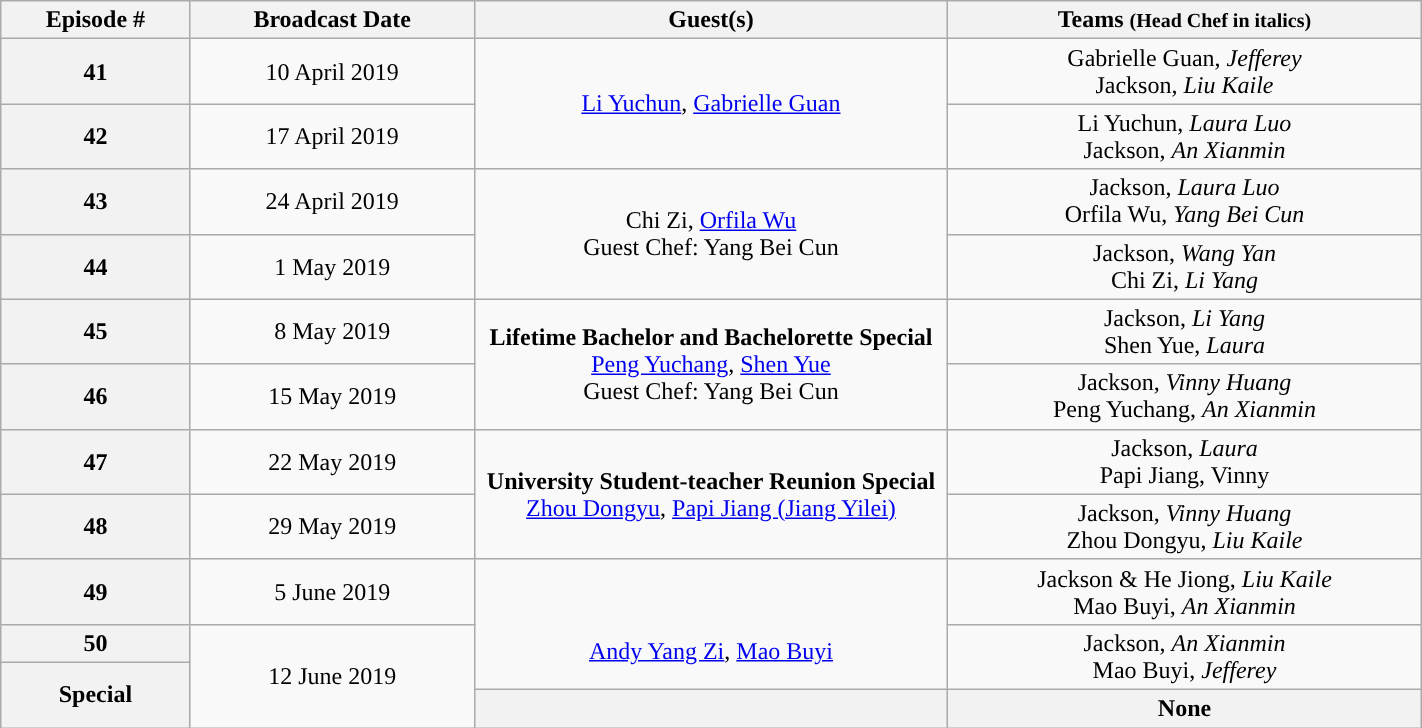<table class="wikitable" style="text-align:center; width:75%">
<tr>
<th style="width:10%;”">Episode #</th>
<th style="width:15%;”">Broadcast Date</th>
<th style="width:25%;”">Guest(s)</th>
<th style="width:25%;”">Teams <small>(Head Chef in italics)</small></th>
</tr>
<tr>
<th>41</th>
<td>10 April 2019</td>
<td rowspan="2"><a href='#'>Li Yuchun</a>, <a href='#'>Gabrielle Guan</a></td>
<td>Gabrielle Guan, <em>Jefferey</em><br>Jackson, <em>Liu Kaile</em></td>
</tr>
<tr>
<th>42</th>
<td>17 April 2019</td>
<td>Li Yuchun, <em>Laura Luo</em><br>Jackson, <em>An Xianmin</em></td>
</tr>
<tr>
<th>43</th>
<td>24 April 2019</td>
<td rowspan="2">Chi Zi, <a href='#'>Orfila Wu</a><br>Guest Chef: Yang Bei Cun</td>
<td>Jackson, <em>Laura Luo</em><br>Orfila Wu, <em>Yang Bei Cun</em></td>
</tr>
<tr>
<th>44</th>
<td>1 May 2019</td>
<td>Jackson, <em>Wang Yan</em><br>Chi Zi, <em>Li Yang</em></td>
</tr>
<tr>
<th>45</th>
<td>8 May 2019</td>
<td rowspan="2"><strong>Lifetime Bachelor and Bachelorette Special</strong><br><a href='#'>Peng Yuchang</a>, <a href='#'>Shen Yue</a><br>Guest Chef: Yang Bei Cun</td>
<td>Jackson, <em>Li Yang</em><br>Shen Yue, <em>Laura</em></td>
</tr>
<tr>
<th>46</th>
<td>15 May 2019</td>
<td>Jackson, <em>Vinny Huang</em><br>Peng Yuchang, <em>An Xianmin</em></td>
</tr>
<tr>
<th>47</th>
<td>22 May 2019</td>
<td rowspan="2"><strong>University Student-teacher Reunion Special</strong><br><a href='#'>Zhou Dongyu</a>, <a href='#'>Papi Jiang (Jiang Yilei)</a></td>
<td>Jackson, <em>Laura</em><br>Papi Jiang, Vinny</td>
</tr>
<tr>
<th>48</th>
<td>29 May 2019</td>
<td>Jackson, <em>Vinny Huang</em><br>Zhou Dongyu, <em>Liu Kaile</em></td>
</tr>
<tr>
<th>49</th>
<td>5 June 2019</td>
<td rowspan="3"><br><br><a href='#'>Andy Yang Zi</a>, <a href='#'>Mao Buyi</a></td>
<td>Jackson & He Jiong, <em>Liu Kaile</em><br>Mao Buyi, <em>An Xianmin</em></td>
</tr>
<tr>
<th>50</th>
<td rowspan="3">12 June 2019</td>
<td rowspan="2">Jackson, <em>An Xianmin</em><br>Mao Buyi, <em>Jefferey</em></td>
</tr>
<tr>
<th rowspan="2">Special</th>
</tr>
<tr>
<th></th>
<th>None</th>
</tr>
</table>
